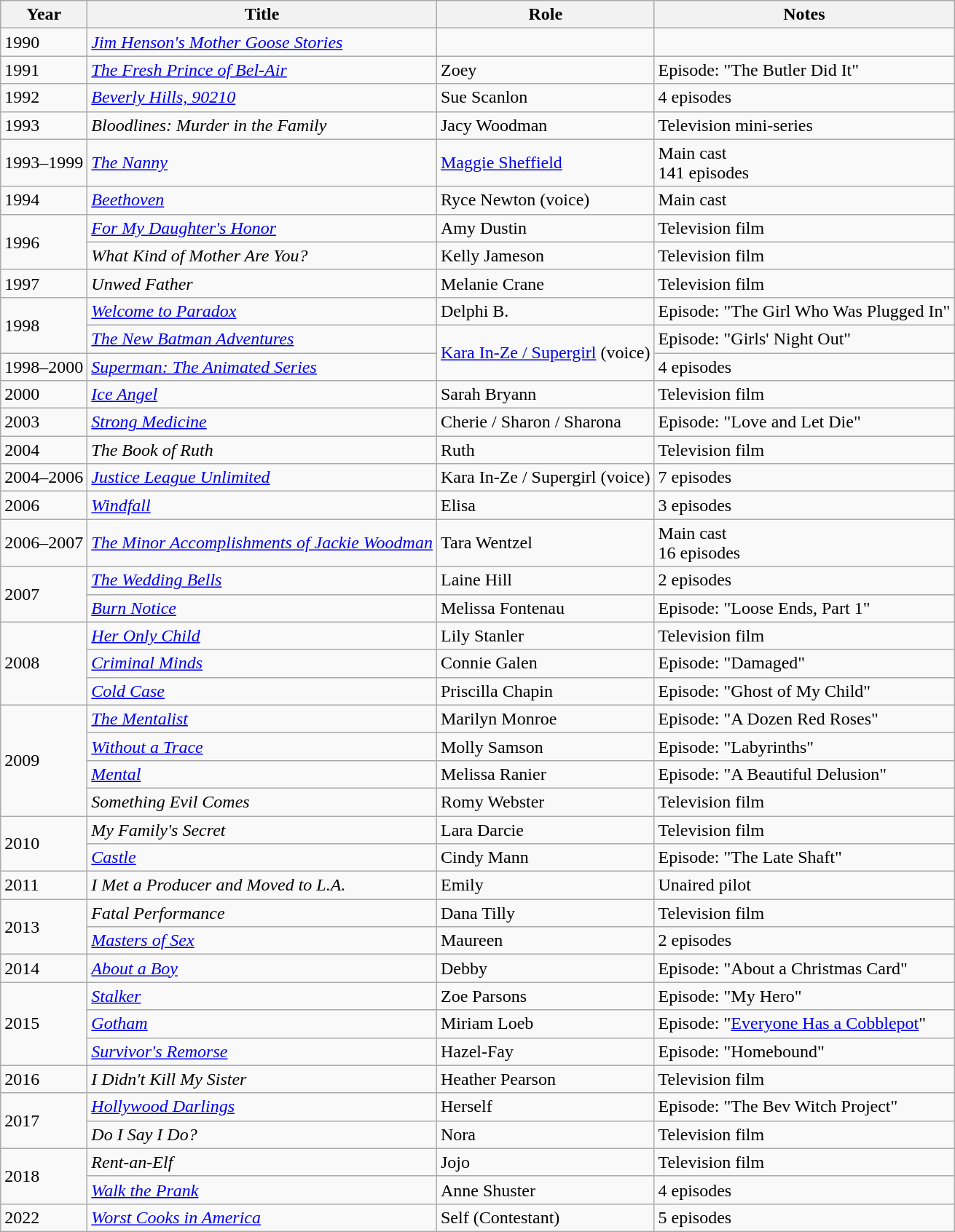<table class="wikitable sortable">
<tr>
<th>Year</th>
<th>Title</th>
<th>Role</th>
<th class="unsortable">Notes</th>
</tr>
<tr>
<td>1990</td>
<td><em><a href='#'>Jim Henson's Mother Goose Stories</a></em></td>
<td></td>
<td></td>
</tr>
<tr>
<td>1991</td>
<td><em><a href='#'>The Fresh Prince of Bel-Air</a></em></td>
<td>Zoey</td>
<td>Episode: "The Butler Did It"</td>
</tr>
<tr>
<td>1992</td>
<td><em><a href='#'>Beverly Hills, 90210</a></em></td>
<td>Sue Scanlon</td>
<td>4 episodes</td>
</tr>
<tr>
<td>1993</td>
<td><em>Bloodlines: Murder in the Family</em></td>
<td>Jacy Woodman</td>
<td>Television mini-series</td>
</tr>
<tr>
<td>1993–1999</td>
<td><em><a href='#'>The Nanny</a></em></td>
<td><a href='#'>Maggie Sheffield</a></td>
<td>Main cast<br>141 episodes</td>
</tr>
<tr>
<td>1994</td>
<td><em><a href='#'>Beethoven</a></em></td>
<td>Ryce Newton (voice)</td>
<td>Main cast</td>
</tr>
<tr>
<td rowspan="2">1996</td>
<td><em><a href='#'>For My Daughter's Honor</a></em></td>
<td>Amy Dustin</td>
<td>Television film</td>
</tr>
<tr>
<td><em>What Kind of Mother Are You?</em></td>
<td>Kelly Jameson</td>
<td>Television film</td>
</tr>
<tr>
<td>1997</td>
<td><em>Unwed Father</em></td>
<td>Melanie Crane</td>
<td>Television film</td>
</tr>
<tr>
<td rowspan="2">1998</td>
<td><em><a href='#'>Welcome to Paradox</a></em></td>
<td>Delphi B.</td>
<td>Episode: "The Girl Who Was Plugged In"</td>
</tr>
<tr>
<td><em><a href='#'>The New Batman Adventures</a></em></td>
<td rowspan="2"><a href='#'>Kara In-Ze / Supergirl</a> (voice)</td>
<td>Episode: "Girls' Night Out"</td>
</tr>
<tr>
<td>1998–2000</td>
<td><em><a href='#'>Superman: The Animated Series</a></em></td>
<td>4 episodes</td>
</tr>
<tr>
<td>2000</td>
<td><em><a href='#'>Ice Angel</a></em></td>
<td>Sarah Bryann</td>
<td>Television film</td>
</tr>
<tr>
<td>2003</td>
<td><em><a href='#'>Strong Medicine</a></em></td>
<td>Cherie / Sharon / Sharona</td>
<td>Episode: "Love and Let Die"</td>
</tr>
<tr>
<td>2004</td>
<td><em>The Book of Ruth</em></td>
<td>Ruth</td>
<td>Television film</td>
</tr>
<tr>
<td>2004–2006</td>
<td><em><a href='#'>Justice League Unlimited</a></em></td>
<td>Kara In-Ze / Supergirl (voice)</td>
<td>7 episodes</td>
</tr>
<tr>
<td>2006</td>
<td><em><a href='#'>Windfall</a></em></td>
<td>Elisa</td>
<td>3 episodes</td>
</tr>
<tr>
<td>2006–2007</td>
<td><em><a href='#'>The Minor Accomplishments of Jackie Woodman</a></em></td>
<td>Tara Wentzel</td>
<td>Main cast<br>16 episodes</td>
</tr>
<tr>
<td rowspan="2">2007</td>
<td><em><a href='#'>The Wedding Bells</a></em></td>
<td>Laine Hill</td>
<td>2 episodes</td>
</tr>
<tr>
<td><em><a href='#'>Burn Notice</a></em></td>
<td>Melissa Fontenau</td>
<td>Episode: "Loose Ends, Part 1"</td>
</tr>
<tr>
<td rowspan="3">2008</td>
<td><em><a href='#'>Her Only Child</a></em></td>
<td>Lily Stanler</td>
<td>Television film</td>
</tr>
<tr>
<td><em><a href='#'>Criminal Minds</a></em></td>
<td>Connie Galen</td>
<td>Episode: "Damaged"</td>
</tr>
<tr>
<td><em><a href='#'>Cold Case</a></em></td>
<td>Priscilla Chapin</td>
<td>Episode: "Ghost of My Child"</td>
</tr>
<tr>
<td rowspan="4">2009</td>
<td><em><a href='#'>The Mentalist</a></em></td>
<td>Marilyn Monroe</td>
<td>Episode: "A Dozen Red Roses"</td>
</tr>
<tr>
<td><em><a href='#'>Without a Trace</a></em></td>
<td>Molly Samson</td>
<td>Episode: "Labyrinths"</td>
</tr>
<tr>
<td><em><a href='#'>Mental</a></em></td>
<td>Melissa Ranier</td>
<td>Episode: "A Beautiful Delusion"</td>
</tr>
<tr>
<td><em>Something Evil Comes</em></td>
<td>Romy Webster</td>
<td>Television film</td>
</tr>
<tr>
<td rowspan="2">2010</td>
<td><em>My Family's Secret</em></td>
<td>Lara Darcie</td>
<td>Television film</td>
</tr>
<tr>
<td><em><a href='#'>Castle</a></em></td>
<td>Cindy Mann</td>
<td>Episode: "The Late Shaft"</td>
</tr>
<tr>
<td>2011</td>
<td><em>I Met a Producer and Moved to L.A.</em></td>
<td>Emily</td>
<td>Unaired pilot</td>
</tr>
<tr>
<td rowspan="2">2013</td>
<td><em>Fatal Performance</em></td>
<td>Dana Tilly</td>
<td>Television film</td>
</tr>
<tr>
<td><em><a href='#'>Masters of Sex</a></em></td>
<td>Maureen</td>
<td>2 episodes</td>
</tr>
<tr>
<td>2014</td>
<td><em><a href='#'>About a Boy</a></em></td>
<td>Debby</td>
<td>Episode: "About a Christmas Card"</td>
</tr>
<tr>
<td rowspan="3">2015</td>
<td><em><a href='#'>Stalker</a></em></td>
<td>Zoe Parsons</td>
<td>Episode: "My Hero"</td>
</tr>
<tr>
<td><em><a href='#'>Gotham</a></em></td>
<td>Miriam Loeb</td>
<td>Episode: "<a href='#'>Everyone Has a Cobblepot</a>"</td>
</tr>
<tr>
<td><em><a href='#'>Survivor's Remorse</a></em></td>
<td>Hazel-Fay</td>
<td>Episode: "Homebound"</td>
</tr>
<tr>
<td>2016</td>
<td><em>I Didn't Kill My Sister</em></td>
<td>Heather Pearson</td>
<td>Television film</td>
</tr>
<tr>
<td rowspan="2">2017</td>
<td><em><a href='#'>Hollywood Darlings</a></em></td>
<td>Herself</td>
<td>Episode: "The Bev Witch Project"</td>
</tr>
<tr>
<td><em>Do I Say I Do?</em></td>
<td>Nora</td>
<td>Television film</td>
</tr>
<tr>
<td rowspan="2">2018</td>
<td><em>Rent-an-Elf</em></td>
<td>Jojo</td>
<td>Television film</td>
</tr>
<tr>
<td><em><a href='#'>Walk the Prank</a></em></td>
<td>Anne Shuster</td>
<td>4 episodes</td>
</tr>
<tr>
<td>2022</td>
<td><em><a href='#'>Worst Cooks in America</a></em></td>
<td>Self (Contestant)</td>
<td>5 episodes</td>
</tr>
</table>
